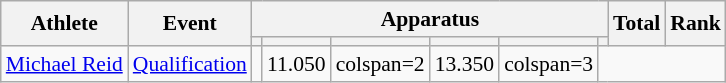<table class=wikitable style=font-size:90%;text-align:center>
<tr>
<th rowspan=2>Athlete</th>
<th rowspan=2>Event</th>
<th colspan=6>Apparatus</th>
<th rowspan=2>Total</th>
<th rowspan=2>Rank</th>
</tr>
<tr style=font-size:95%>
<th></th>
<th></th>
<th></th>
<th></th>
<th></th>
<th></th>
</tr>
<tr>
<td align=left><a href='#'>Michael Reid</a></td>
<td align=left><a href='#'>Qualification</a></td>
<td></td>
<td>11.050</td>
<td>colspan=2 </td>
<td>13.350</td>
<td>colspan=3 </td>
</tr>
</table>
